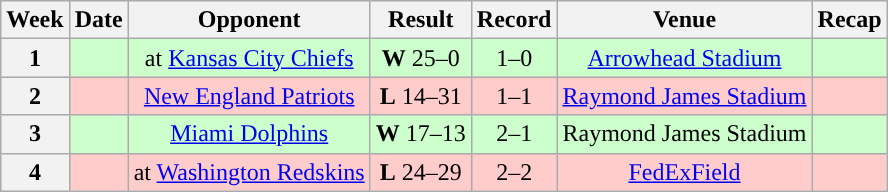<table class="wikitable" style="text-align:center">
<tr>
<th>Week</th>
<th>Date</th>
<th>Opponent</th>
<th>Result</th>
<th>Record</th>
<th>Venue</th>
<th>Recap</th>
</tr>
<tr style="background:#cfc;">
<th>1</th>
<td style="text-align:center;"></td>
<td style="text-align:center;">at <a href='#'>Kansas City Chiefs</a></td>
<td style="text-align:center;"><strong>W</strong> 25–0</td>
<td style="text-align:center;">1–0</td>
<td style="text-align:center;"><a href='#'>Arrowhead Stadium</a></td>
<td style="text-align:center;"></td>
</tr>
<tr style="background:#fcc;">
<th>2</th>
<td style="text-align:center;"></td>
<td style="text-align:center;"><a href='#'>New England Patriots</a></td>
<td style="text-align:center;"><strong>L</strong> 14–31</td>
<td style="text-align:center;">1–1</td>
<td style="text-align:center;"><a href='#'>Raymond James Stadium</a></td>
<td style="text-align:center;"></td>
</tr>
<tr style="background:#cfc;">
<th>3</th>
<td style="text-align:center;"></td>
<td style="text-align:center;"><a href='#'>Miami Dolphins</a></td>
<td style="text-align:center;"><strong>W</strong> 17–13</td>
<td style="text-align:center;">2–1</td>
<td style="text-align:center;">Raymond James Stadium</td>
<td style="text-align:center;"></td>
</tr>
<tr style="background:#fcc;">
<th>4</th>
<td style="text-align:center;"></td>
<td style="text-align:center;">at <a href='#'>Washington Redskins</a></td>
<td style="text-align:center;"><strong>L</strong> 24–29</td>
<td style="text-align:center;">2–2</td>
<td style="text-align:center;"><a href='#'>FedExField</a></td>
<td style="text-align:center;"></td>
</tr>
</table>
